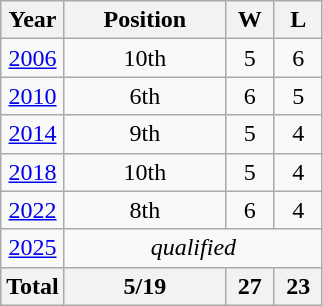<table class="wikitable" style="text-align: center;">
<tr>
<th>Year</th>
<th width="100">Position</th>
<th width="25">W</th>
<th width="25">L</th>
</tr>
<tr>
<td> <a href='#'>2006</a></td>
<td>10th</td>
<td>5</td>
<td>6</td>
</tr>
<tr>
<td> <a href='#'>2010</a></td>
<td>6th</td>
<td>6</td>
<td>5</td>
</tr>
<tr>
<td> <a href='#'>2014</a></td>
<td>9th</td>
<td>5</td>
<td>4</td>
</tr>
<tr>
<td> <a href='#'>2018</a></td>
<td>10th</td>
<td>5</td>
<td>4</td>
</tr>
<tr>
<td> <a href='#'>2022</a></td>
<td>8th</td>
<td>6</td>
<td>4</td>
</tr>
<tr>
<td> <a href='#'>2025</a></td>
<td colspan=3><em>qualified</em></td>
</tr>
<tr>
<th>Total</th>
<th>5/19</th>
<th>27</th>
<th>23</th>
</tr>
</table>
